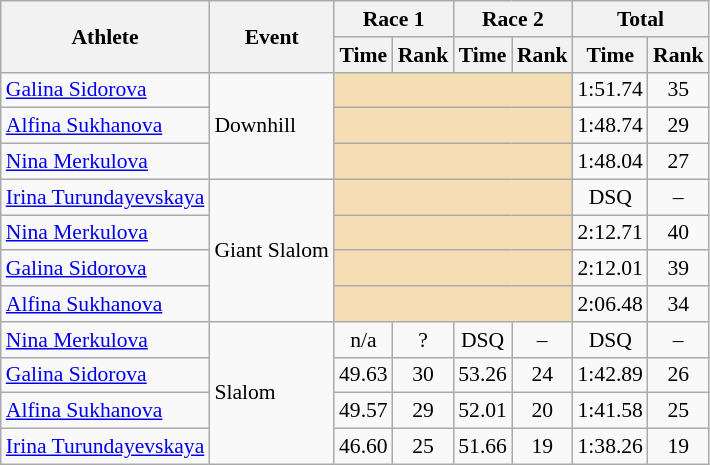<table class="wikitable" style="font-size:90%">
<tr>
<th rowspan="2">Athlete</th>
<th rowspan="2">Event</th>
<th colspan="2">Race 1</th>
<th colspan="2">Race 2</th>
<th colspan="2">Total</th>
</tr>
<tr>
<th>Time</th>
<th>Rank</th>
<th>Time</th>
<th>Rank</th>
<th>Time</th>
<th>Rank</th>
</tr>
<tr>
<td><a href='#'>Galina Sidorova</a></td>
<td rowspan="3">Downhill</td>
<td colspan="4" bgcolor="wheat"></td>
<td align="center">1:51.74</td>
<td align="center">35</td>
</tr>
<tr>
<td><a href='#'>Alfina Sukhanova</a></td>
<td colspan="4" bgcolor="wheat"></td>
<td align="center">1:48.74</td>
<td align="center">29</td>
</tr>
<tr>
<td><a href='#'>Nina Merkulova</a></td>
<td colspan="4" bgcolor="wheat"></td>
<td align="center">1:48.04</td>
<td align="center">27</td>
</tr>
<tr>
<td><a href='#'>Irina Turundayevskaya</a></td>
<td rowspan="4">Giant Slalom</td>
<td colspan="4" bgcolor="wheat"></td>
<td align="center">DSQ</td>
<td align="center">–</td>
</tr>
<tr>
<td><a href='#'>Nina Merkulova</a></td>
<td colspan="4" bgcolor="wheat"></td>
<td align="center">2:12.71</td>
<td align="center">40</td>
</tr>
<tr>
<td><a href='#'>Galina Sidorova</a></td>
<td colspan="4" bgcolor="wheat"></td>
<td align="center">2:12.01</td>
<td align="center">39</td>
</tr>
<tr>
<td><a href='#'>Alfina Sukhanova</a></td>
<td colspan="4" bgcolor="wheat"></td>
<td align="center">2:06.48</td>
<td align="center">34</td>
</tr>
<tr>
<td><a href='#'>Nina Merkulova</a></td>
<td rowspan="4">Slalom</td>
<td align="center">n/a</td>
<td align="center">?</td>
<td align="center">DSQ</td>
<td align="center">–</td>
<td align="center">DSQ</td>
<td align="center">–</td>
</tr>
<tr>
<td><a href='#'>Galina Sidorova</a></td>
<td align="center">49.63</td>
<td align="center">30</td>
<td align="center">53.26</td>
<td align="center">24</td>
<td align="center">1:42.89</td>
<td align="center">26</td>
</tr>
<tr>
<td><a href='#'>Alfina Sukhanova</a></td>
<td align="center">49.57</td>
<td align="center">29</td>
<td align="center">52.01</td>
<td align="center">20</td>
<td align="center">1:41.58</td>
<td align="center">25</td>
</tr>
<tr>
<td><a href='#'>Irina Turundayevskaya</a></td>
<td align="center">46.60</td>
<td align="center">25</td>
<td align="center">51.66</td>
<td align="center">19</td>
<td align="center">1:38.26</td>
<td align="center">19</td>
</tr>
</table>
